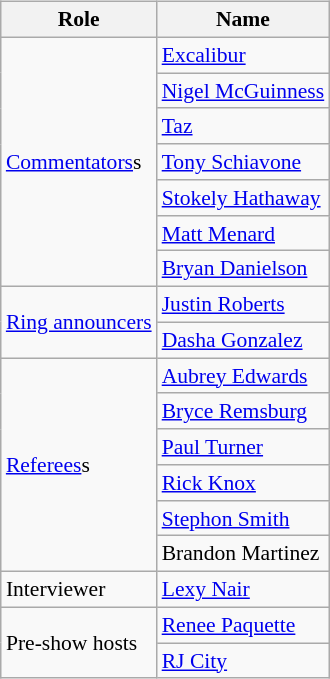<table class=wikitable style="font-size:90%; margin: 0.5em 0 0.5em 1em; float: right; clear: right;">
<tr>
<th>Role</th>
<th>Name</th>
</tr>
<tr>
<td rowspan="7"><a href='#'>Commentators</a>s</td>
<td><a href='#'>Excalibur</a> </td>
</tr>
<tr>
<td><a href='#'>Nigel McGuinness</a> </td>
</tr>
<tr>
<td><a href='#'>Taz</a> </td>
</tr>
<tr>
<td><a href='#'>Tony Schiavone</a> </td>
</tr>
<tr>
<td><a href='#'>Stokely Hathaway</a> </td>
</tr>
<tr>
<td><a href='#'>Matt Menard</a> </td>
</tr>
<tr>
<td><a href='#'>Bryan Danielson</a> </td>
</tr>
<tr>
<td rowspan=2><a href='#'>Ring announcers</a></td>
<td><a href='#'>Justin Roberts</a></td>
</tr>
<tr>
<td><a href='#'>Dasha Gonzalez</a></td>
</tr>
<tr>
<td rowspan=6><a href='#'>Referees</a>s</td>
<td><a href='#'>Aubrey Edwards</a></td>
</tr>
<tr>
<td><a href='#'>Bryce Remsburg</a></td>
</tr>
<tr>
<td><a href='#'>Paul Turner</a></td>
</tr>
<tr>
<td><a href='#'>Rick Knox</a></td>
</tr>
<tr>
<td><a href='#'>Stephon Smith</a></td>
</tr>
<tr>
<td>Brandon Martinez</td>
</tr>
<tr>
<td>Interviewer</td>
<td><a href='#'>Lexy Nair</a></td>
</tr>
<tr>
<td rowspan=2>Pre-show hosts</td>
<td><a href='#'>Renee Paquette</a></td>
</tr>
<tr>
<td><a href='#'>RJ City</a></td>
</tr>
</table>
